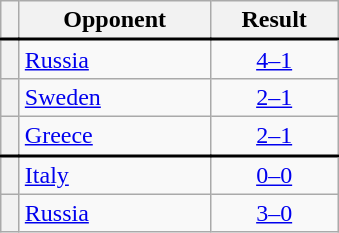<table class="wikitable plainrowheaders" style="text-align:center;margin-left:1em;float:right;clear:right;min-width:226px">
<tr>
<th scope="col"></th>
<th scope="col">Opponent</th>
<th scope="col">Result</th>
</tr>
<tr style="border-top: 2px solid black;">
<th scope="row" style="text-align: center;"></th>
<td align="left"><a href='#'>Russia</a></td>
<td><a href='#'>4–1</a></td>
</tr>
<tr>
<th scope="row" style="text-align: center;"></th>
<td align="left"><a href='#'>Sweden</a></td>
<td><a href='#'>2–1</a></td>
</tr>
<tr>
<th scope="row" style="text-align: center;"></th>
<td align="left"><a href='#'>Greece</a></td>
<td><a href='#'>2–1</a></td>
</tr>
<tr style="border-top: 2px solid black;">
<th scope="row" style="text-align: center;"></th>
<td align="left"><a href='#'>Italy</a></td>
<td><a href='#'>0–0</a>  </td>
</tr>
<tr>
<th scope="row" style="text-align: center;"></th>
<td align="left"><a href='#'>Russia</a></td>
<td><a href='#'>3–0</a></td>
</tr>
</table>
